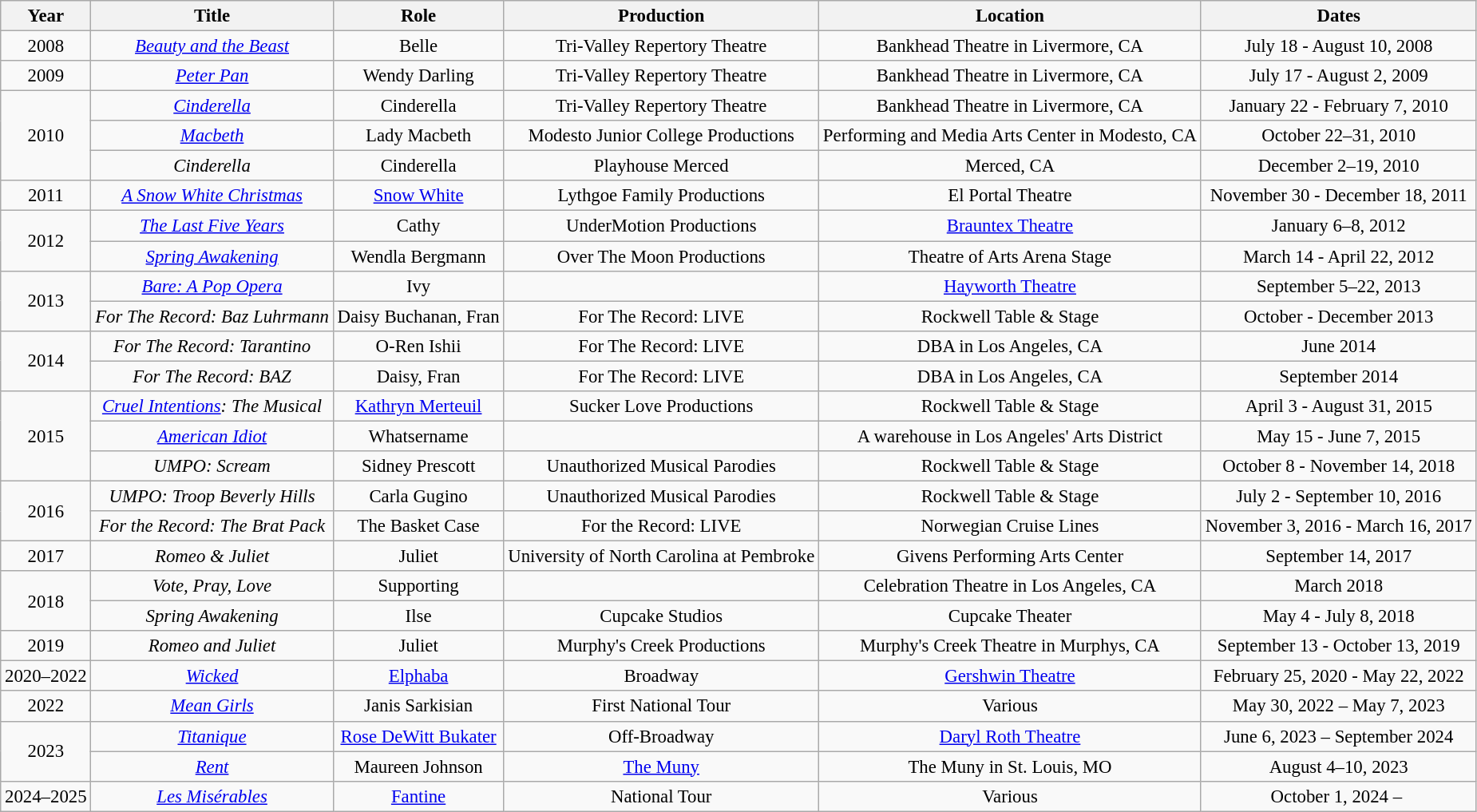<table class="wikitable" style="text-align:center; font-size:95%;">
<tr>
<th scope="col">Year</th>
<th scope="col">Title</th>
<th scope="col">Role</th>
<th scope="col" class="unsortable">Production</th>
<th>Location</th>
<th>Dates</th>
</tr>
<tr>
<td>2008</td>
<td><a href='#'><em>Beauty and the Beast</em></a></td>
<td>Belle</td>
<td>Tri-Valley Repertory Theatre</td>
<td>Bankhead Theatre in Livermore, CA</td>
<td>July 18 - August 10, 2008</td>
</tr>
<tr>
<td>2009</td>
<td><a href='#'><em>Peter Pan</em></a></td>
<td>Wendy Darling</td>
<td>Tri-Valley Repertory Theatre</td>
<td>Bankhead Theatre in Livermore, CA</td>
<td>July 17 - August 2, 2009</td>
</tr>
<tr>
<td rowspan="3">2010</td>
<td><a href='#'><em>Cinderella</em></a></td>
<td>Cinderella</td>
<td>Tri-Valley Repertory Theatre</td>
<td>Bankhead Theatre in Livermore, CA</td>
<td>January 22 - February 7, 2010</td>
</tr>
<tr>
<td><em><a href='#'>Macbeth</a></em></td>
<td>Lady Macbeth</td>
<td>Modesto Junior College Productions</td>
<td>Performing and Media Arts Center in Modesto, CA</td>
<td>October 22–31, 2010</td>
</tr>
<tr>
<td><em>Cinderella</em></td>
<td>Cinderella</td>
<td>Playhouse Merced</td>
<td>Merced, CA</td>
<td>December 2–19, 2010</td>
</tr>
<tr>
<td rowspan="1" style="text-align:center;">2011</td>
<td><a href='#'><em>A Snow White Christmas</em></a></td>
<td><a href='#'>Snow White</a></td>
<td>Lythgoe Family Productions</td>
<td>El Portal Theatre</td>
<td>November 30 - December 18, 2011</td>
</tr>
<tr>
<td rowspan="2" style="text-align:center;">2012</td>
<td><em><a href='#'>The Last Five Years</a></em></td>
<td>Cathy</td>
<td>UnderMotion Productions</td>
<td><a href='#'>Brauntex Theatre</a></td>
<td>January 6–8, 2012</td>
</tr>
<tr>
<td><a href='#'><em>Spring Awakening</em></a></td>
<td>Wendla Bergmann</td>
<td>Over The Moon Productions</td>
<td>Theatre of Arts Arena Stage</td>
<td>March 14 - April 22, 2012</td>
</tr>
<tr>
<td rowspan="2">2013</td>
<td><em><a href='#'>Bare: A Pop Opera</a></em></td>
<td>Ivy</td>
<td></td>
<td><a href='#'>Hayworth Theatre</a></td>
<td>September 5–22, 2013</td>
</tr>
<tr>
<td><em>For The Record: Baz Luhrmann</em></td>
<td>Daisy Buchanan, Fran</td>
<td>For The Record: LIVE</td>
<td>Rockwell Table & Stage</td>
<td>October - December 2013</td>
</tr>
<tr>
<td rowspan="2">2014</td>
<td><em>For The Record: Tarantino</em></td>
<td>O-Ren Ishii</td>
<td>For The Record: LIVE</td>
<td>DBA in Los Angeles, CA</td>
<td>June 2014</td>
</tr>
<tr>
<td><em>For The Record: BAZ</em></td>
<td>Daisy, Fran</td>
<td>For The Record: LIVE</td>
<td>DBA in Los Angeles, CA</td>
<td>September 2014</td>
</tr>
<tr>
<td rowspan="3" style="text-align:center;">2015</td>
<td><em><a href='#'>Cruel Intentions</a>: The Musical</em></td>
<td><a href='#'>Kathryn Merteuil</a></td>
<td>Sucker Love Productions</td>
<td>Rockwell Table & Stage</td>
<td>April 3 - August 31, 2015</td>
</tr>
<tr>
<td><a href='#'><em>American Idiot</em></a></td>
<td>Whatsername</td>
<td></td>
<td>A warehouse in Los Angeles' Arts District</td>
<td>May 15 - June 7, 2015</td>
</tr>
<tr>
<td><em>UMPO: Scream</em></td>
<td>Sidney Prescott</td>
<td>Unauthorized Musical Parodies</td>
<td>Rockwell Table & Stage</td>
<td>October 8 - November 14, 2018</td>
</tr>
<tr>
<td rowspan="2">2016</td>
<td><em>UMPO: Troop Beverly Hills</em></td>
<td>Carla Gugino</td>
<td>Unauthorized Musical Parodies</td>
<td>Rockwell Table & Stage</td>
<td>July 2 - September 10, 2016</td>
</tr>
<tr>
<td><em>For the Record: The Brat Pack</em></td>
<td>The Basket Case</td>
<td>For the Record: LIVE</td>
<td>Norwegian Cruise Lines</td>
<td>November 3, 2016 - March 16, 2017</td>
</tr>
<tr>
<td>2017</td>
<td><em>Romeo & Juliet</em></td>
<td>Juliet</td>
<td>University of North Carolina at Pembroke</td>
<td>Givens Performing Arts Center</td>
<td>September 14, 2017</td>
</tr>
<tr>
<td rowspan="2">2018</td>
<td><em>Vote, Pray, Love</em></td>
<td>Supporting</td>
<td></td>
<td>Celebration Theatre in Los Angeles, CA</td>
<td>March 2018</td>
</tr>
<tr>
<td><em>Spring Awakening</em></td>
<td>Ilse</td>
<td>Cupcake Studios</td>
<td>Cupcake Theater</td>
<td>May 4 - July 8, 2018</td>
</tr>
<tr>
<td>2019</td>
<td><em>Romeo and Juliet</em></td>
<td>Juliet</td>
<td>Murphy's Creek Productions</td>
<td>Murphy's Creek Theatre in Murphys, CA</td>
<td>September 13 - October 13, 2019</td>
</tr>
<tr>
<td style="text-align:center;">2020–2022</td>
<td><a href='#'><em>Wicked</em></a></td>
<td><a href='#'>Elphaba</a></td>
<td>Broadway</td>
<td><a href='#'>Gershwin Theatre</a></td>
<td>February 25, 2020 - May 22, 2022</td>
</tr>
<tr>
<td>2022</td>
<td><a href='#'><em>Mean Girls</em></a></td>
<td>Janis Sarkisian</td>
<td>First National Tour</td>
<td>Various</td>
<td>May 30, 2022 – May 7, 2023</td>
</tr>
<tr>
<td rowspan="2">2023</td>
<td><em><a href='#'>Titanique</a></em></td>
<td><a href='#'>Rose DeWitt Bukater</a></td>
<td>Off-Broadway</td>
<td><a href='#'>Daryl Roth Theatre</a></td>
<td>June 6, 2023 – September 2024</td>
</tr>
<tr>
<td><a href='#'><em>Rent</em></a></td>
<td>Maureen Johnson</td>
<td><a href='#'>The Muny</a></td>
<td>The Muny in St. Louis, MO</td>
<td>August 4–10, 2023</td>
</tr>
<tr>
<td>2024–2025</td>
<td><em><a href='#'>Les Misérables</a></em></td>
<td><a href='#'>Fantine</a></td>
<td>National Tour</td>
<td>Various</td>
<td>October 1, 2024 – </td>
</tr>
</table>
